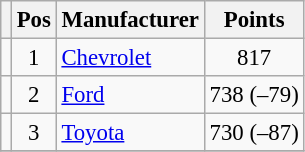<table class="wikitable" style="font-size: 95%">
<tr>
<th></th>
<th>Pos</th>
<th>Manufacturer</th>
<th>Points</th>
</tr>
<tr>
<td align="left"></td>
<td style="text-align:center;">1</td>
<td><a href='#'>Chevrolet</a></td>
<td style="text-align:center;">817</td>
</tr>
<tr>
<td align="left"></td>
<td style="text-align:center;">2</td>
<td><a href='#'>Ford</a></td>
<td style="text-align:center;">738 (–79)</td>
</tr>
<tr>
<td align="left"></td>
<td style="text-align:center;">3</td>
<td><a href='#'>Toyota</a></td>
<td style="text-align:center;">730 (–87)</td>
</tr>
<tr class="sortbottom">
</tr>
</table>
